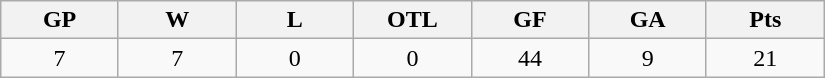<table class="wikitable sortable">
<tr>
<th bgcolor="#DDDDFF" width="7.5%" title="Games played" class="unsortable">GP</th>
<th bgcolor="#DDDDFF" width="7.5%" title="Wins">W</th>
<th bgcolor="#DDDDFF" width="7.5%" title="Losses">L</th>
<th bgcolor="#DDDDFF" width="7.5%" title="Ties">OTL</th>
<th bgcolor="#DDDDFF" width="7.5%" title="Goals for">GF</th>
<th bgcolor="#DDDDFF" width="7.5%" title="Goals against">GA</th>
<th bgcolor="#DDDDFF" width="7.5%" title="Points">Pts</th>
</tr>
<tr align=center>
<td>7</td>
<td>7</td>
<td>0</td>
<td>0</td>
<td>44</td>
<td>9</td>
<td>21</td>
</tr>
</table>
